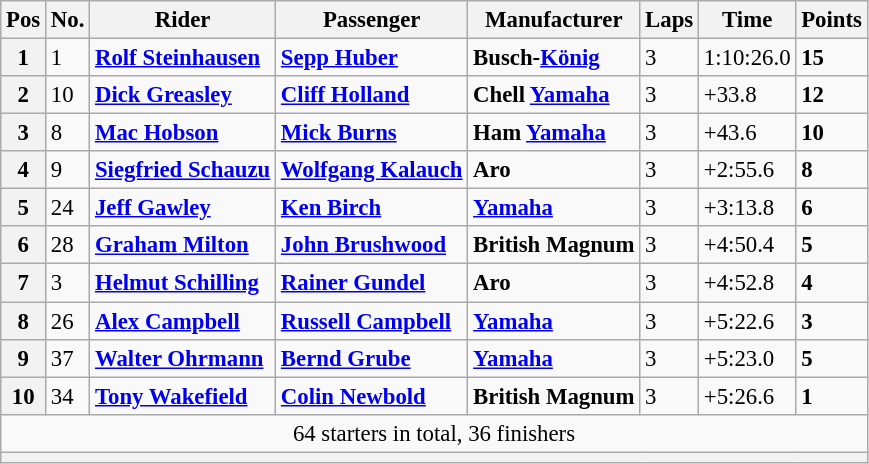<table class="wikitable" style="font-size: 95%;">
<tr>
<th>Pos</th>
<th>No.</th>
<th>Rider</th>
<th>Passenger</th>
<th>Manufacturer</th>
<th>Laps</th>
<th>Time</th>
<th>Points</th>
</tr>
<tr>
<th>1</th>
<td>1</td>
<td> <strong><a href='#'>Rolf Steinhausen</a></strong></td>
<td> <strong><a href='#'>Sepp Huber</a></strong></td>
<td><strong>Busch-<a href='#'>König</a></strong></td>
<td>3</td>
<td>1:10:26.0</td>
<td><strong>15</strong></td>
</tr>
<tr>
<th>2</th>
<td>10</td>
<td> <strong><a href='#'>Dick Greasley</a></strong></td>
<td> <strong><a href='#'>Cliff Holland</a></strong></td>
<td><strong>Chell <a href='#'>Yamaha</a></strong></td>
<td>3</td>
<td>+33.8</td>
<td><strong>12</strong></td>
</tr>
<tr>
<th>3</th>
<td>8</td>
<td> <strong><a href='#'>Mac Hobson</a></strong></td>
<td> <strong><a href='#'>Mick Burns</a></strong></td>
<td><strong>Ham <a href='#'>Yamaha</a></strong></td>
<td>3</td>
<td>+43.6</td>
<td><strong>10</strong></td>
</tr>
<tr>
<th>4</th>
<td>9</td>
<td> <strong><a href='#'>Siegfried Schauzu</a></strong></td>
<td> <strong><a href='#'>Wolfgang Kalauch</a></strong></td>
<td><strong>Aro</strong></td>
<td>3</td>
<td>+2:55.6</td>
<td><strong>8</strong></td>
</tr>
<tr>
<th>5</th>
<td>24</td>
<td> <strong><a href='#'>Jeff Gawley</a></strong></td>
<td> <strong><a href='#'>Ken Birch</a></strong></td>
<td><strong><a href='#'>Yamaha</a></strong></td>
<td>3</td>
<td>+3:13.8</td>
<td><strong>6</strong></td>
</tr>
<tr>
<th>6</th>
<td>28</td>
<td> <strong><a href='#'>Graham Milton</a></strong></td>
<td> <strong><a href='#'>John Brushwood</a></strong></td>
<td><strong>British Magnum</strong></td>
<td>3</td>
<td>+4:50.4</td>
<td><strong>5</strong></td>
</tr>
<tr>
<th>7</th>
<td>3</td>
<td> <strong><a href='#'>Helmut Schilling</a></strong></td>
<td> <strong><a href='#'>Rainer Gundel</a></strong></td>
<td><strong>Aro</strong></td>
<td>3</td>
<td>+4:52.8</td>
<td><strong>4</strong></td>
</tr>
<tr>
<th>8</th>
<td>26</td>
<td> <strong><a href='#'>Alex Campbell</a></strong></td>
<td> <strong><a href='#'>Russell Campbell</a></strong></td>
<td><strong><a href='#'>Yamaha</a></strong></td>
<td>3</td>
<td>+5:22.6</td>
<td><strong>3</strong></td>
</tr>
<tr>
<th>9</th>
<td>37</td>
<td> <strong><a href='#'>Walter Ohrmann</a></strong></td>
<td> <strong><a href='#'>Bernd Grube</a></strong></td>
<td><strong><a href='#'>Yamaha</a></strong></td>
<td>3</td>
<td>+5:23.0</td>
<td><strong>5</strong></td>
</tr>
<tr>
<th>10</th>
<td>34</td>
<td> <strong><a href='#'>Tony Wakefield</a></strong></td>
<td> <strong><a href='#'>Colin Newbold</a></strong></td>
<td><strong>British Magnum</strong></td>
<td>3</td>
<td>+5:26.6</td>
<td><strong>1</strong></td>
</tr>
<tr>
<td colspan=8 align=center>64 starters in total, 36 finishers</td>
</tr>
<tr>
<th colspan=8></th>
</tr>
</table>
